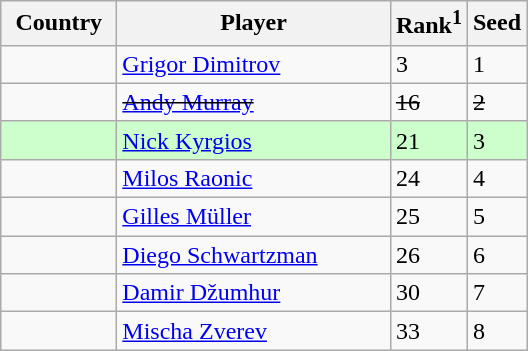<table class="sortable wikitable">
<tr>
<th width=70>Country</th>
<th width=175>Player</th>
<th>Rank<sup>1</sup></th>
<th>Seed</th>
</tr>
<tr>
<td></td>
<td><a href='#'>Grigor Dimitrov</a></td>
<td>3</td>
<td>1</td>
</tr>
<tr>
<td><s></s></td>
<td><s><a href='#'>Andy Murray</a></s></td>
<td><s>16</s></td>
<td><s>2</s></td>
</tr>
<tr style="background:#cfc;">
<td></td>
<td><a href='#'>Nick Kyrgios</a></td>
<td>21</td>
<td>3</td>
</tr>
<tr>
<td></td>
<td><a href='#'>Milos Raonic</a></td>
<td>24</td>
<td>4</td>
</tr>
<tr>
<td></td>
<td><a href='#'>Gilles Müller</a></td>
<td>25</td>
<td>5</td>
</tr>
<tr>
<td></td>
<td><a href='#'>Diego Schwartzman</a></td>
<td>26</td>
<td>6</td>
</tr>
<tr>
<td></td>
<td><a href='#'>Damir Džumhur</a></td>
<td>30</td>
<td>7</td>
</tr>
<tr>
<td></td>
<td><a href='#'>Mischa Zverev</a></td>
<td>33</td>
<td>8</td>
</tr>
</table>
